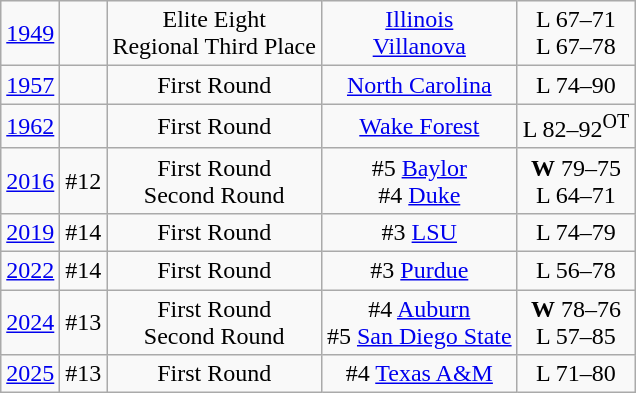<table class="wikitable">
<tr align="center">
<td><a href='#'>1949</a></td>
<td></td>
<td>Elite Eight<br>Regional Third Place</td>
<td><a href='#'>Illinois</a><br><a href='#'>Villanova</a></td>
<td>L 67–71<br>L 67–78</td>
</tr>
<tr align="center">
<td><a href='#'>1957</a></td>
<td></td>
<td>First Round</td>
<td><a href='#'>North Carolina</a></td>
<td>L 74–90</td>
</tr>
<tr align="center">
<td><a href='#'>1962</a></td>
<td></td>
<td>First Round</td>
<td><a href='#'>Wake Forest</a></td>
<td>L 82–92<sup>OT</sup></td>
</tr>
<tr align="center">
<td><a href='#'>2016</a></td>
<td>#12</td>
<td>First Round<br>Second Round</td>
<td>#5 <a href='#'>Baylor</a><br>#4 <a href='#'>Duke</a></td>
<td><strong>W</strong> 79–75<br>L 64–71</td>
</tr>
<tr align="center">
<td><a href='#'>2019</a></td>
<td>#14</td>
<td>First Round</td>
<td>#3 <a href='#'>LSU</a></td>
<td>L 74–79</td>
</tr>
<tr align="center">
<td><a href='#'>2022</a></td>
<td>#14</td>
<td>First Round</td>
<td>#3 <a href='#'>Purdue</a></td>
<td>L 56–78</td>
</tr>
<tr align="center">
<td><a href='#'>2024</a></td>
<td>#13</td>
<td>First Round <br> Second Round</td>
<td>#4 <a href='#'>Auburn</a> <br> #5 <a href='#'>San Diego State</a></td>
<td><strong>W</strong> 78–76 <br>  L 57–85</td>
</tr>
<tr align="center">
<td><a href='#'>2025</a></td>
<td>#13</td>
<td>First Round</td>
<td>#4 <a href='#'>Texas A&M</a></td>
<td>L 71–80</td>
</tr>
</table>
